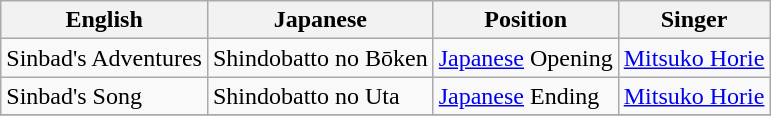<table class="wikitable">
<tr>
<th>English</th>
<th>Japanese</th>
<th>Position</th>
<th>Singer</th>
</tr>
<tr>
<td>Sinbad's Adventures</td>
<td>Shindobatto no Bōken</td>
<td><a href='#'>Japanese</a> Opening</td>
<td><a href='#'>Mitsuko Horie</a></td>
</tr>
<tr>
<td>Sinbad's Song</td>
<td>Shindobatto no Uta</td>
<td><a href='#'>Japanese</a> Ending</td>
<td><a href='#'>Mitsuko Horie</a></td>
</tr>
<tr>
</tr>
</table>
